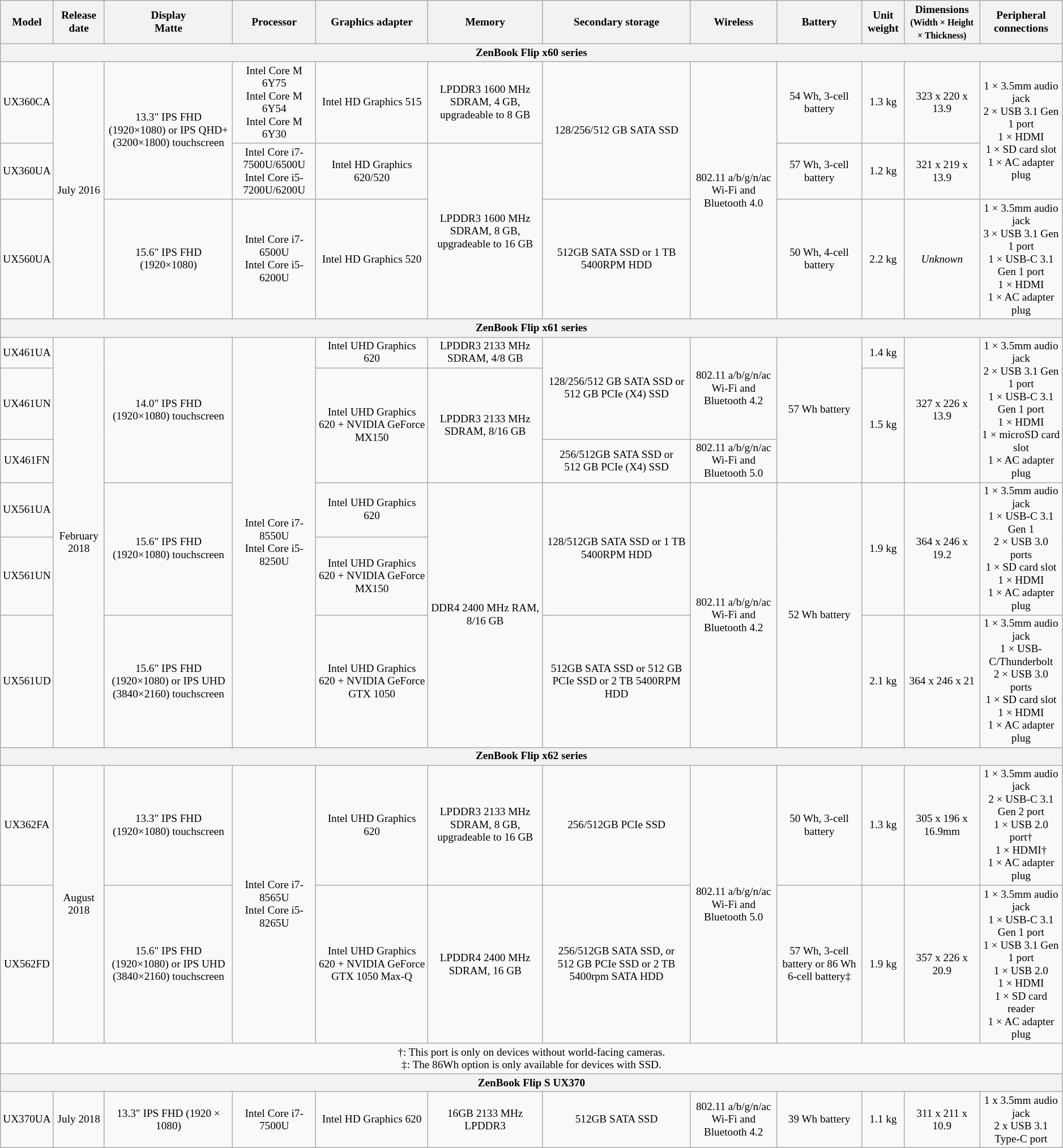<table class="wikitable mw-collapsible mw-collapsed" style="font-size: 80%; text-align: center; min-width: 80%;">
<tr>
<th>Model</th>
<th>Release date</th>
<th>Display<br>Matte</th>
<th>Processor</th>
<th>Graphics adapter</th>
<th>Memory</th>
<th>Secondary storage</th>
<th>Wireless</th>
<th>Battery</th>
<th>Unit weight</th>
<th>Dimensions<br><small>(Width × Height × Thickness)</small></th>
<th>Peripheral connections</th>
</tr>
<tr>
<th colspan="12">ZenBook Flip x60 series</th>
</tr>
<tr>
<td>UX360CA</td>
<td rowspan="3">July 2016</td>
<td rowspan="2">13.3" IPS FHD (1920×1080) or IPS QHD+ (3200×1800) touchscreen</td>
<td>Intel Core M 6Y75<br>Intel Core M 6Y54<br>Intel Core M 6Y30</td>
<td>Intel HD Graphics 515</td>
<td>LPDDR3 1600 MHz SDRAM, 4 GB, upgradeable to 8 GB</td>
<td rowspan="2">128/256/512 GB SATA SSD</td>
<td rowspan="3">802.11 a/b/g/n/ac Wi-Fi and Bluetooth 4.0</td>
<td>54 Wh, 3-cell battery</td>
<td>1.3 kg</td>
<td>323 x 220 x 13.9</td>
<td rowspan="2">1 × 3.5mm audio jack<br>2 × USB 3.1 Gen 1 port<br>1 × HDMI<br>1 × SD card slot<br>1 × AC adapter plug</td>
</tr>
<tr>
<td>UX360UA</td>
<td>Intel Core i7-7500U/6500U<br>Intel Core i5-7200U/6200U</td>
<td>Intel HD Graphics 620/520</td>
<td rowspan="2">LPDDR3 1600 MHz SDRAM, 8 GB, upgradeable to 16 GB</td>
<td>57 Wh, 3-cell battery</td>
<td>1.2 kg</td>
<td>321 x 219 x 13.9</td>
</tr>
<tr>
<td>UX560UA</td>
<td>15.6" IPS FHD (1920×1080)</td>
<td>Intel Core i7-6500U<br>Intel Core i5-6200U</td>
<td>Intel HD Graphics 520</td>
<td>512GB SATA SSD or 1 TB 5400RPM HDD</td>
<td>50 Wh, 4-cell battery</td>
<td>2.2 kg</td>
<td><em>Unknown</em></td>
<td>1 × 3.5mm audio jack<br>3 × USB 3.1 Gen 1 port<br>1 × USB-C 3.1 Gen 1 port<br>1 × HDMI<br>1 × AC adapter plug</td>
</tr>
<tr>
<th colspan="12">ZenBook Flip x61 series</th>
</tr>
<tr>
<td>UX461UA</td>
<td rowspan="6">February 2018</td>
<td rowspan="3">14.0" IPS FHD (1920×1080) touchscreen</td>
<td rowspan="6">Intel Core i7-8550U<br>Intel Core i5-8250U</td>
<td>Intel UHD Graphics 620</td>
<td>LPDDR3 2133 MHz SDRAM, 4/8 GB</td>
<td rowspan="2">128/256/512 GB SATA SSD or 512 GB PCIe (X4) SSD</td>
<td rowspan="2">802.11 a/b/g/n/ac Wi-Fi and Bluetooth 4.2</td>
<td rowspan="3">57 Wh battery</td>
<td>1.4 kg</td>
<td rowspan="3">327 x 226 x 13.9</td>
<td rowspan="3">1 × 3.5mm audio jack<br>2 × USB 3.1 Gen 1 port<br>1 × USB-C 3.1 Gen 1 port<br>1 × HDMI<br>1 × microSD card slot<br>1 × AC adapter plug</td>
</tr>
<tr>
<td>UX461UN</td>
<td rowspan="2">Intel UHD Graphics 620 + NVIDIA GeForce MX150</td>
<td rowspan="2">LPDDR3 2133 MHz SDRAM, 8/16 GB</td>
<td rowspan="2">1.5 kg</td>
</tr>
<tr>
<td>UX461FN</td>
<td>256/512GB SATA SSD or 512 GB PCIe (X4) SSD</td>
<td>802.11 a/b/g/n/ac Wi-Fi and Bluetooth 5.0</td>
</tr>
<tr>
<td>UX561UA</td>
<td rowspan="2">15.6" IPS FHD (1920×1080) touchscreen</td>
<td>Intel UHD Graphics 620</td>
<td rowspan="3">DDR4 2400 MHz RAM, 8/16 GB</td>
<td rowspan="2">128/512GB SATA SSD or 1 TB 5400RPM HDD</td>
<td rowspan="3">802.11 a/b/g/n/ac Wi-Fi and Bluetooth 4.2</td>
<td rowspan="3">52 Wh battery</td>
<td rowspan="2">1.9 kg</td>
<td rowspan="2">364 x 246 x 19.2</td>
<td rowspan="2">1 × 3.5mm audio jack<br>1 × USB-C 3.1 Gen 1<br>2 × USB 3.0 ports<br>1 × SD card slot<br>1 × HDMI<br>1 × AC adapter plug</td>
</tr>
<tr>
<td>UX561UN</td>
<td>Intel UHD Graphics 620 + NVIDIA GeForce MX150</td>
</tr>
<tr>
<td>UX561UD</td>
<td>15.6" IPS FHD (1920×1080) or  IPS UHD (3840×2160) touchscreen</td>
<td>Intel UHD Graphics 620 + NVIDIA GeForce GTX 1050</td>
<td>512GB SATA SSD or 512 GB PCIe SSD or 2 TB 5400RPM HDD</td>
<td>2.1 kg</td>
<td>364 x 246 x 21</td>
<td>1 × 3.5mm audio jack<br>1 × USB-C/Thunderbolt<br>2 × USB 3.0 ports<br>1 × SD card slot<br>1 × HDMI<br>1 × AC adapter plug</td>
</tr>
<tr>
<th colspan="12">ZenBook Flip x62 series</th>
</tr>
<tr>
<td>UX362FA</td>
<td rowspan="2">August 2018</td>
<td>13.3" IPS FHD (1920×1080) touchscreen</td>
<td rowspan="2">Intel Core i7-8565U<br>Intel Core i5-8265U</td>
<td>Intel UHD Graphics 620</td>
<td>LPDDR3 2133 MHz SDRAM, 8 GB, upgradeable to 16 GB</td>
<td>256/512GB PCIe SSD</td>
<td rowspan="2">802.11 a/b/g/n/ac Wi-Fi and Bluetooth 5.0</td>
<td>50 Wh, 3-cell battery</td>
<td>1.3 kg</td>
<td>305 x 196 x 16.9mm</td>
<td>1 × 3.5mm audio jack<br>2 × USB-C 3.1 Gen 2 port<br>1 × USB 2.0 port†<br>1 × HDMI†<br>1 × AC adapter plug</td>
</tr>
<tr>
<td>UX562FD</td>
<td>15.6" IPS FHD (1920×1080) or IPS UHD (3840×2160) touchscreen</td>
<td>Intel UHD Graphics 620 + NVIDIA GeForce GTX 1050 Max-Q</td>
<td>LPDDR4 2400 MHz SDRAM, 16 GB</td>
<td>256/512GB SATA SSD, or 512 GB PCIe SSD or 2 TB 5400rpm SATA HDD</td>
<td>57 Wh, 3-cell battery or 86 Wh 6-cell battery‡</td>
<td>1.9 kg</td>
<td>357 x 226 x 20.9</td>
<td>1 × 3.5mm audio jack<br>1 × USB-C 3.1 Gen 1 port<br>1 × USB 3.1 Gen 1 port<br>1 × USB 2.0<br>1 × HDMI<br>1 × SD card reader<br>1 × AC adapter plug</td>
</tr>
<tr>
<td colspan="12">†: This port is only on devices without world-facing cameras.<br>‡: The 86Wh option is only available for devices with SSD.</td>
</tr>
<tr>
<th colspan="12">ZenBook Flip S UX370</th>
</tr>
<tr>
<td>UX370UA</td>
<td>July 2018</td>
<td>13.3" IPS FHD (1920 × 1080)</td>
<td>Intel Core i7-7500U</td>
<td>Intel HD Graphics 620</td>
<td>16GB 2133 MHz LPDDR3</td>
<td>512GB SATA SSD</td>
<td>802.11 a/b/g/n/ac Wi-Fi and Bluetooth 4.2</td>
<td>39 Wh battery</td>
<td>1.1 kg</td>
<td>311 x 211 x 10.9</td>
<td>1 x 3.5mm audio jack<br>2 x USB 3.1 Type-C port</td>
</tr>
</table>
